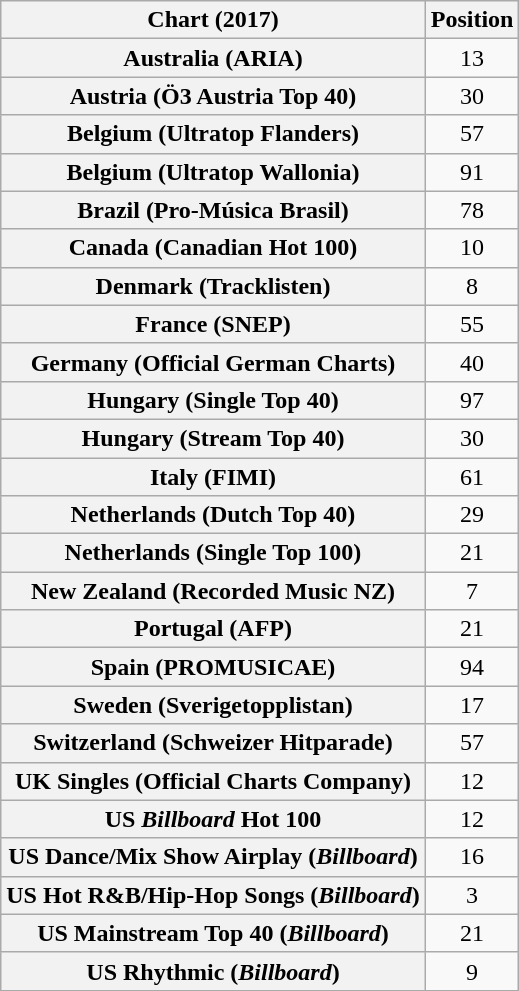<table class="wikitable sortable plainrowheaders" style="text-align:center">
<tr>
<th scope="col">Chart (2017)</th>
<th scope="col">Position</th>
</tr>
<tr>
<th scope="row">Australia (ARIA)</th>
<td>13</td>
</tr>
<tr>
<th scope="row">Austria (Ö3 Austria Top 40)</th>
<td>30</td>
</tr>
<tr>
<th scope="row">Belgium (Ultratop Flanders)</th>
<td>57</td>
</tr>
<tr>
<th scope="row">Belgium (Ultratop Wallonia)</th>
<td>91</td>
</tr>
<tr>
<th scope="row">Brazil (Pro-Música Brasil)</th>
<td>78</td>
</tr>
<tr>
<th scope="row">Canada (Canadian Hot 100)</th>
<td>10</td>
</tr>
<tr>
<th scope="row">Denmark (Tracklisten)</th>
<td>8</td>
</tr>
<tr>
<th scope="row">France (SNEP)</th>
<td>55</td>
</tr>
<tr>
<th scope="row">Germany (Official German Charts)</th>
<td>40</td>
</tr>
<tr>
<th scope="row">Hungary (Single Top 40)</th>
<td>97</td>
</tr>
<tr>
<th scope="row">Hungary (Stream Top 40)</th>
<td>30</td>
</tr>
<tr>
<th scope="row">Italy (FIMI)</th>
<td>61</td>
</tr>
<tr>
<th scope="row">Netherlands (Dutch Top 40)</th>
<td>29</td>
</tr>
<tr>
<th scope="row">Netherlands (Single Top 100)</th>
<td>21</td>
</tr>
<tr>
<th scope="row">New Zealand (Recorded Music NZ)</th>
<td>7</td>
</tr>
<tr>
<th scope="row">Portugal (AFP)</th>
<td>21</td>
</tr>
<tr>
<th scope="row">Spain (PROMUSICAE)</th>
<td>94</td>
</tr>
<tr>
<th scope="row">Sweden (Sverigetopplistan)</th>
<td>17</td>
</tr>
<tr>
<th scope="row">Switzerland (Schweizer Hitparade)</th>
<td>57</td>
</tr>
<tr>
<th scope="row">UK Singles (Official Charts Company)</th>
<td>12</td>
</tr>
<tr>
<th scope="row">US <em>Billboard</em> Hot 100</th>
<td>12</td>
</tr>
<tr>
<th scope="row">US Dance/Mix Show Airplay (<em>Billboard</em>)</th>
<td>16</td>
</tr>
<tr>
<th scope="row">US Hot R&B/Hip-Hop Songs (<em>Billboard</em>)</th>
<td>3</td>
</tr>
<tr>
<th scope="row">US Mainstream Top 40 (<em>Billboard</em>)</th>
<td>21</td>
</tr>
<tr>
<th scope="row">US Rhythmic (<em>Billboard</em>)</th>
<td>9</td>
</tr>
</table>
